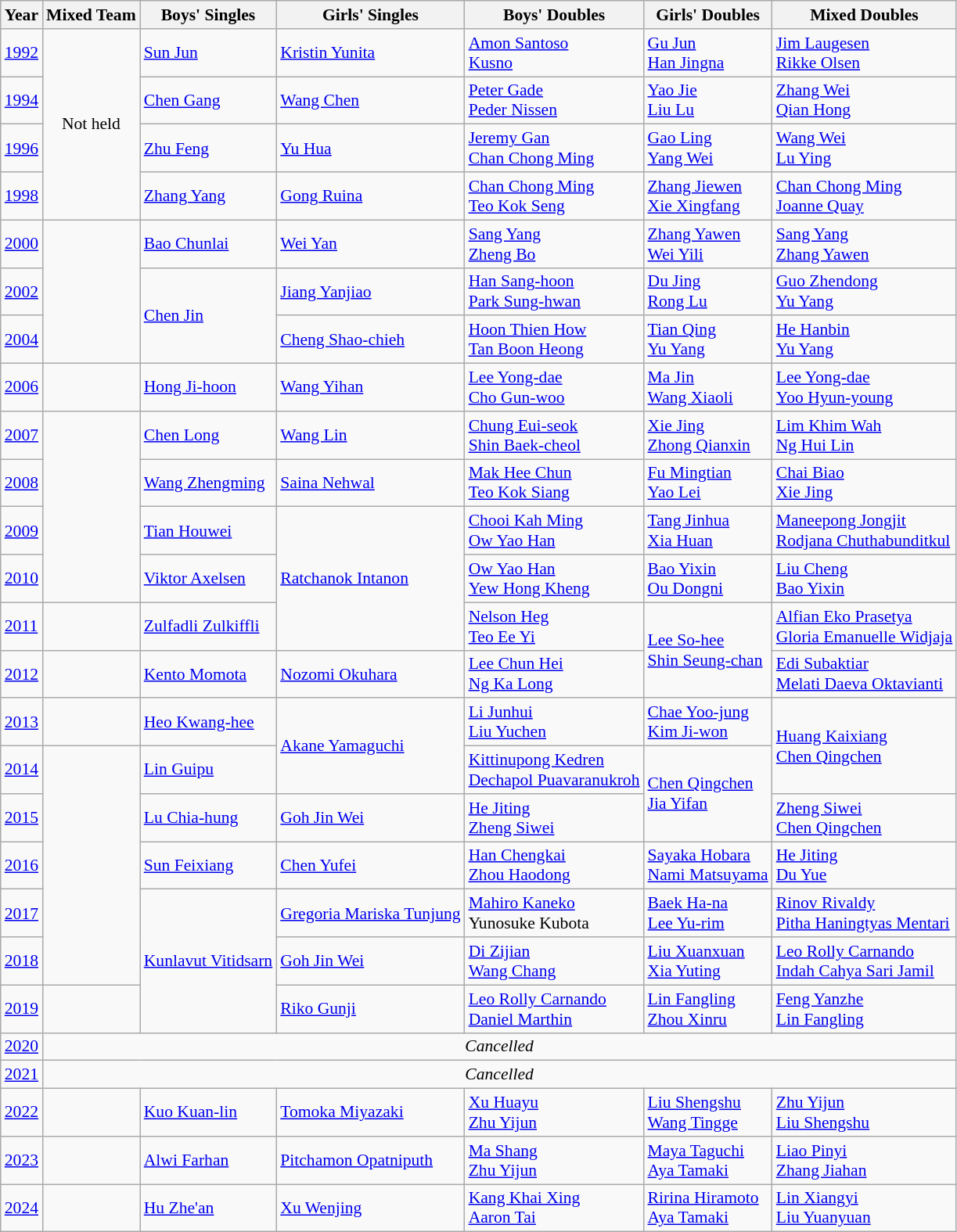<table class=wikitable style="font-size:90%;">
<tr>
<th>Year</th>
<th>Mixed Team</th>
<th>Boys' Singles</th>
<th>Girls' Singles</th>
<th>Boys' Doubles</th>
<th>Girls' Doubles</th>
<th>Mixed Doubles</th>
</tr>
<tr>
<td><a href='#'>1992</a></td>
<td rowspan="4" align="center">Not held</td>
<td> <a href='#'>Sun Jun</a></td>
<td> <a href='#'>Kristin Yunita</a></td>
<td> <a href='#'>Amon Santoso</a><br> <a href='#'>Kusno</a></td>
<td> <a href='#'>Gu Jun</a><br> <a href='#'>Han Jingna</a></td>
<td> <a href='#'>Jim Laugesen</a><br> <a href='#'>Rikke Olsen</a></td>
</tr>
<tr>
<td><a href='#'>1994</a></td>
<td> <a href='#'>Chen Gang</a></td>
<td> <a href='#'>Wang Chen</a></td>
<td> <a href='#'>Peter Gade</a><br> <a href='#'>Peder Nissen</a></td>
<td> <a href='#'>Yao Jie</a><br> <a href='#'>Liu Lu</a></td>
<td> <a href='#'>Zhang Wei</a><br> <a href='#'>Qian Hong</a></td>
</tr>
<tr>
<td><a href='#'>1996</a></td>
<td> <a href='#'>Zhu Feng</a></td>
<td> <a href='#'>Yu Hua</a></td>
<td> <a href='#'>Jeremy Gan</a><br> <a href='#'>Chan Chong Ming</a></td>
<td> <a href='#'>Gao Ling</a><br> <a href='#'>Yang Wei</a></td>
<td> <a href='#'>Wang Wei</a><br> <a href='#'>Lu Ying</a></td>
</tr>
<tr>
<td><a href='#'>1998</a></td>
<td> <a href='#'>Zhang Yang</a></td>
<td> <a href='#'>Gong Ruina</a></td>
<td> <a href='#'>Chan Chong Ming</a><br> <a href='#'>Teo Kok Seng</a></td>
<td> <a href='#'>Zhang Jiewen</a><br> <a href='#'>Xie Xingfang</a></td>
<td> <a href='#'>Chan Chong Ming</a><br> <a href='#'>Joanne Quay</a></td>
</tr>
<tr>
<td><a href='#'>2000</a></td>
<td rowspan="3"></td>
<td> <a href='#'>Bao Chunlai</a></td>
<td> <a href='#'>Wei Yan</a></td>
<td> <a href='#'>Sang Yang</a><br> <a href='#'>Zheng Bo</a></td>
<td> <a href='#'>Zhang Yawen</a><br> <a href='#'>Wei Yili</a></td>
<td> <a href='#'>Sang Yang</a><br> <a href='#'>Zhang Yawen</a></td>
</tr>
<tr>
<td><a href='#'>2002</a></td>
<td rowspan=2> <a href='#'>Chen Jin</a></td>
<td> <a href='#'>Jiang Yanjiao</a></td>
<td> <a href='#'>Han Sang-hoon</a><br> <a href='#'>Park Sung-hwan</a></td>
<td> <a href='#'>Du Jing</a><br> <a href='#'>Rong Lu</a></td>
<td> <a href='#'>Guo Zhendong</a><br> <a href='#'>Yu Yang</a></td>
</tr>
<tr>
<td><a href='#'>2004</a></td>
<td> <a href='#'>Cheng Shao-chieh</a></td>
<td> <a href='#'>Hoon Thien How</a><br> <a href='#'>Tan Boon Heong</a></td>
<td> <a href='#'>Tian Qing</a><br> <a href='#'>Yu Yang</a></td>
<td> <a href='#'>He Hanbin</a><br> <a href='#'>Yu Yang</a></td>
</tr>
<tr>
<td><a href='#'>2006</a></td>
<td></td>
<td> <a href='#'>Hong Ji-hoon</a></td>
<td> <a href='#'>Wang Yihan</a></td>
<td> <a href='#'>Lee Yong-dae</a><br> <a href='#'>Cho Gun-woo</a></td>
<td> <a href='#'>Ma Jin</a><br> <a href='#'>Wang Xiaoli</a></td>
<td> <a href='#'>Lee Yong-dae</a><br> <a href='#'>Yoo Hyun-young</a></td>
</tr>
<tr>
<td><a href='#'>2007</a></td>
<td rowspan="4"></td>
<td> <a href='#'>Chen Long</a></td>
<td> <a href='#'>Wang Lin</a></td>
<td> <a href='#'>Chung Eui-seok</a><br> <a href='#'>Shin Baek-cheol</a></td>
<td> <a href='#'>Xie Jing</a><br> <a href='#'>Zhong Qianxin</a></td>
<td> <a href='#'>Lim Khim Wah</a><br> <a href='#'>Ng Hui Lin</a></td>
</tr>
<tr>
<td><a href='#'>2008</a></td>
<td> <a href='#'>Wang Zhengming</a></td>
<td> <a href='#'>Saina Nehwal</a></td>
<td> <a href='#'>Mak Hee Chun</a><br> <a href='#'>Teo Kok Siang</a></td>
<td> <a href='#'>Fu Mingtian</a><br> <a href='#'>Yao Lei</a></td>
<td> <a href='#'>Chai Biao</a><br> <a href='#'>Xie Jing</a></td>
</tr>
<tr>
<td><a href='#'>2009</a></td>
<td> <a href='#'>Tian Houwei</a></td>
<td rowspan=3> <a href='#'>Ratchanok Intanon</a></td>
<td> <a href='#'>Chooi Kah Ming</a><br> <a href='#'>Ow Yao Han</a></td>
<td> <a href='#'>Tang Jinhua</a><br> <a href='#'>Xia Huan</a></td>
<td> <a href='#'>Maneepong Jongjit</a><br> <a href='#'>Rodjana Chuthabunditkul</a></td>
</tr>
<tr>
<td><a href='#'>2010</a></td>
<td> <a href='#'>Viktor Axelsen</a></td>
<td> <a href='#'>Ow Yao Han</a><br> <a href='#'>Yew Hong Kheng</a></td>
<td> <a href='#'>Bao Yixin</a><br> <a href='#'>Ou Dongni</a></td>
<td> <a href='#'>Liu Cheng</a><br> <a href='#'>Bao Yixin</a></td>
</tr>
<tr>
<td><a href='#'>2011</a></td>
<td></td>
<td> <a href='#'>Zulfadli Zulkiffli</a></td>
<td> <a href='#'>Nelson Heg</a><br> <a href='#'>Teo Ee Yi</a></td>
<td rowspan=2> <a href='#'>Lee So-hee</a><br> <a href='#'>Shin Seung-chan</a></td>
<td> <a href='#'>Alfian Eko Prasetya</a><br> <a href='#'>Gloria Emanuelle Widjaja</a></td>
</tr>
<tr>
<td><a href='#'>2012</a></td>
<td></td>
<td> <a href='#'>Kento Momota</a></td>
<td> <a href='#'>Nozomi Okuhara</a></td>
<td> <a href='#'>Lee Chun Hei</a><br> <a href='#'>Ng Ka Long</a></td>
<td> <a href='#'>Edi Subaktiar</a><br> <a href='#'>Melati Daeva Oktavianti</a></td>
</tr>
<tr>
<td><a href='#'>2013</a></td>
<td></td>
<td> <a href='#'>Heo Kwang-hee</a></td>
<td rowspan=2> <a href='#'>Akane Yamaguchi</a></td>
<td> <a href='#'>Li Junhui</a><br> <a href='#'>Liu Yuchen</a></td>
<td> <a href='#'>Chae Yoo-jung</a><br> <a href='#'>Kim Ji-won</a></td>
<td rowspan=2> <a href='#'>Huang Kaixiang</a><br> <a href='#'>Chen Qingchen</a></td>
</tr>
<tr>
<td><a href='#'>2014</a></td>
<td rowspan="5"></td>
<td> <a href='#'>Lin Guipu</a></td>
<td> <a href='#'>Kittinupong Kedren</a><br> <a href='#'>Dechapol Puavaranukroh</a></td>
<td rowspan=2> <a href='#'>Chen Qingchen</a><br> <a href='#'>Jia Yifan</a></td>
</tr>
<tr>
<td><a href='#'>2015</a></td>
<td> <a href='#'>Lu Chia-hung</a></td>
<td> <a href='#'>Goh Jin Wei</a></td>
<td> <a href='#'>He Jiting</a><br> <a href='#'>Zheng Siwei</a></td>
<td> <a href='#'>Zheng Siwei</a><br> <a href='#'>Chen Qingchen</a></td>
</tr>
<tr>
<td><a href='#'>2016</a></td>
<td> <a href='#'>Sun Feixiang</a></td>
<td> <a href='#'>Chen Yufei</a></td>
<td> <a href='#'>Han Chengkai</a><br> <a href='#'>Zhou Haodong</a></td>
<td> <a href='#'>Sayaka Hobara</a><br> <a href='#'>Nami Matsuyama</a></td>
<td> <a href='#'>He Jiting</a><br> <a href='#'>Du Yue</a></td>
</tr>
<tr>
<td><a href='#'>2017</a></td>
<td rowspan=3> <a href='#'>Kunlavut Vitidsarn</a></td>
<td> <a href='#'>Gregoria Mariska Tunjung</a></td>
<td> <a href='#'>Mahiro Kaneko</a><br> Yunosuke Kubota</td>
<td> <a href='#'>Baek Ha-na</a><br> <a href='#'>Lee Yu-rim</a></td>
<td> <a href='#'>Rinov Rivaldy</a><br> <a href='#'>Pitha Haningtyas Mentari</a></td>
</tr>
<tr>
<td><a href='#'>2018</a></td>
<td> <a href='#'>Goh Jin Wei</a></td>
<td> <a href='#'>Di Zijian</a><br> <a href='#'>Wang Chang</a></td>
<td> <a href='#'>Liu Xuanxuan</a><br> <a href='#'>Xia Yuting</a></td>
<td> <a href='#'>Leo Rolly Carnando</a><br> <a href='#'>Indah Cahya Sari Jamil</a></td>
</tr>
<tr>
<td><a href='#'>2019</a></td>
<td></td>
<td> <a href='#'>Riko Gunji</a></td>
<td> <a href='#'>Leo Rolly Carnando</a><br> <a href='#'>Daniel Marthin</a></td>
<td> <a href='#'>Lin Fangling</a><br> <a href='#'>Zhou Xinru</a></td>
<td> <a href='#'>Feng Yanzhe</a><br> <a href='#'>Lin Fangling</a></td>
</tr>
<tr>
<td><a href='#'>2020</a></td>
<td colspan="6" align="center"><em>Cancelled</em></td>
</tr>
<tr>
<td><a href='#'>2021</a></td>
<td colspan="6" align="center"><em>Cancelled</em></td>
</tr>
<tr>
<td><a href='#'>2022</a></td>
<td></td>
<td> <a href='#'>Kuo Kuan-lin</a></td>
<td> <a href='#'>Tomoka Miyazaki</a></td>
<td> <a href='#'>Xu Huayu</a><br> <a href='#'>Zhu Yijun</a></td>
<td> <a href='#'>Liu Shengshu</a><br> <a href='#'>Wang Tingge</a></td>
<td> <a href='#'>Zhu Yijun</a><br> <a href='#'>Liu Shengshu</a></td>
</tr>
<tr>
<td><a href='#'>2023</a></td>
<td></td>
<td> <a href='#'>Alwi Farhan</a></td>
<td> <a href='#'>Pitchamon Opatniputh</a></td>
<td> <a href='#'>Ma Shang</a><br> <a href='#'>Zhu Yijun</a></td>
<td> <a href='#'>Maya Taguchi</a><br> <a href='#'>Aya Tamaki</a></td>
<td> <a href='#'>Liao Pinyi</a><br> <a href='#'>Zhang Jiahan</a></td>
</tr>
<tr>
<td><a href='#'>2024</a></td>
<td></td>
<td> <a href='#'>Hu Zhe'an</a></td>
<td> <a href='#'>Xu Wenjing</a></td>
<td> <a href='#'>Kang Khai Xing</a><br> <a href='#'>Aaron Tai</a></td>
<td> <a href='#'>Ririna Hiramoto</a><br> <a href='#'>Aya Tamaki</a></td>
<td> <a href='#'>Lin Xiangyi</a><br> <a href='#'>Liu Yuanyuan</a></td>
</tr>
</table>
